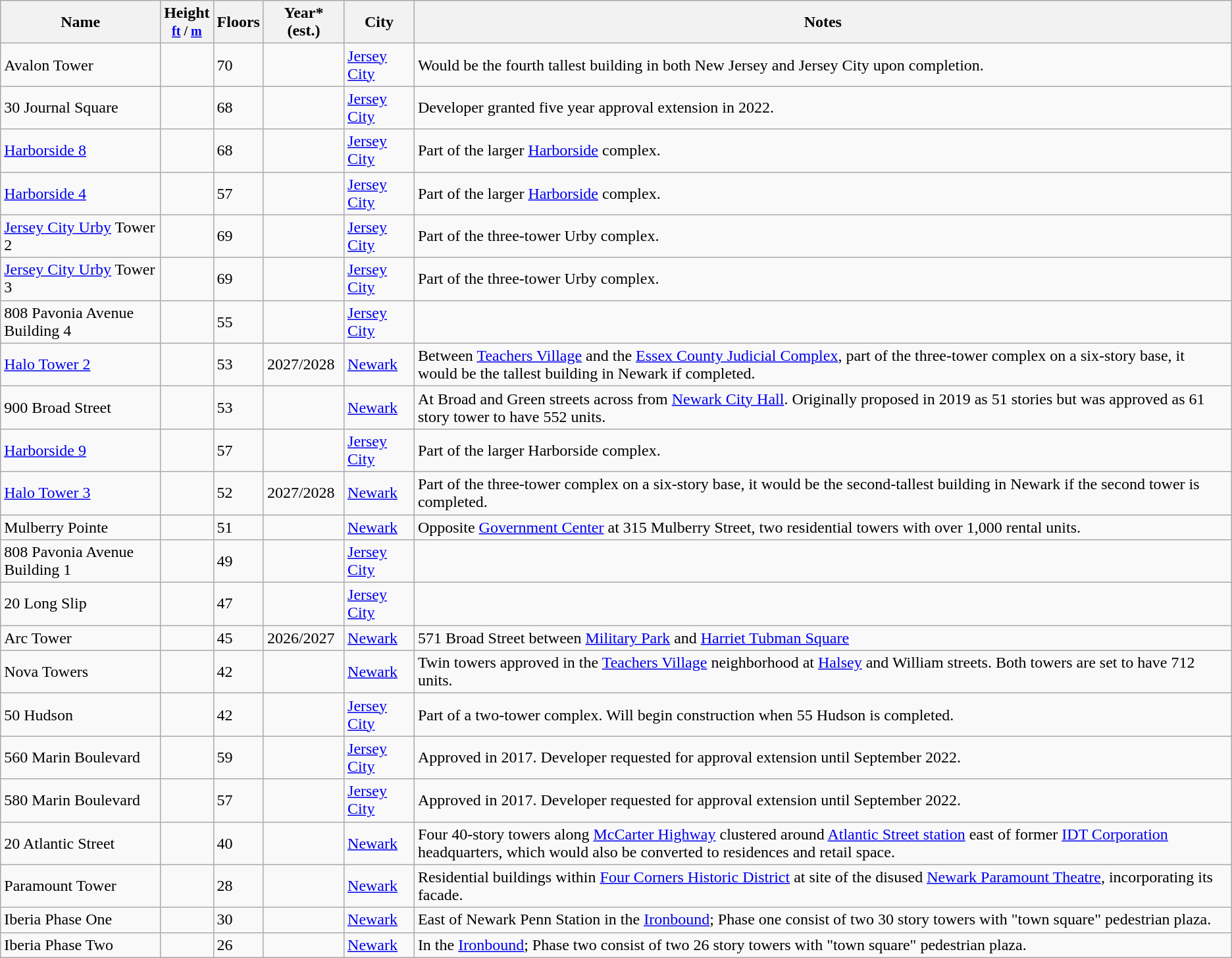<table class="wikitable sortable">
<tr>
<th>Name</th>
<th>Height<br><small><a href='#'>ft</a> / <a href='#'>m</a></small></th>
<th>Floors</th>
<th>Year* (est.)</th>
<th>City</th>
<th class="unsortable">Notes</th>
</tr>
<tr>
<td>Avalon Tower</td>
<td></td>
<td>70</td>
<td></td>
<td><a href='#'>Jersey City</a></td>
<td>Would be the fourth tallest building in both New Jersey and Jersey City upon completion.</td>
</tr>
<tr>
<td>30 Journal Square</td>
<td></td>
<td>68</td>
<td></td>
<td><a href='#'>Jersey City</a></td>
<td>Developer granted five year approval extension in 2022.</td>
</tr>
<tr>
<td><a href='#'>Harborside 8</a></td>
<td></td>
<td>68</td>
<td></td>
<td><a href='#'>Jersey City</a></td>
<td>Part of the larger <a href='#'>Harborside</a> complex.</td>
</tr>
<tr>
<td><a href='#'>Harborside 4</a></td>
<td></td>
<td>57</td>
<td></td>
<td><a href='#'>Jersey City</a></td>
<td>Part of the larger <a href='#'>Harborside</a> complex.</td>
</tr>
<tr>
<td><a href='#'>Jersey City Urby</a> Tower 2</td>
<td></td>
<td>69</td>
<td></td>
<td><a href='#'>Jersey City</a></td>
<td>Part of the three-tower Urby complex.</td>
</tr>
<tr>
<td><a href='#'>Jersey City Urby</a> Tower 3</td>
<td></td>
<td>69</td>
<td></td>
<td><a href='#'>Jersey City</a></td>
<td>Part of the three-tower Urby complex.</td>
</tr>
<tr>
<td>808 Pavonia Avenue Building 4</td>
<td></td>
<td>55</td>
<td></td>
<td><a href='#'>Jersey City</a></td>
<td></td>
</tr>
<tr>
<td><a href='#'>Halo Tower 2</a></td>
<td></td>
<td>53</td>
<td>2027/2028</td>
<td><a href='#'>Newark</a></td>
<td>Between <a href='#'>Teachers Village</a> and the <a href='#'>Essex County Judicial Complex</a>, part of the three-tower complex on a six-story base, it would be the tallest building in Newark if completed.</td>
</tr>
<tr>
<td>900 Broad Street</td>
<td></td>
<td>53</td>
<td></td>
<td><a href='#'>Newark</a></td>
<td>At Broad and Green streets across from <a href='#'>Newark City Hall</a>. Originally proposed in 2019 as 51 stories but was approved as 61 story tower to have 552 units.</td>
</tr>
<tr>
<td><a href='#'>Harborside 9</a></td>
<td></td>
<td>57</td>
<td></td>
<td><a href='#'>Jersey City</a></td>
<td>Part of the larger Harborside complex.</td>
</tr>
<tr>
<td><a href='#'>Halo Tower 3</a></td>
<td></td>
<td>52</td>
<td>2027/2028</td>
<td><a href='#'>Newark</a></td>
<td>Part of the three-tower complex on a six-story base, it would be the second-tallest building in Newark if the second tower is completed.</td>
</tr>
<tr>
<td>Mulberry Pointe</td>
<td></td>
<td>51</td>
<td></td>
<td><a href='#'>Newark</a></td>
<td>Opposite <a href='#'>Government Center</a> at 315 Mulberry Street, two residential towers with over 1,000 rental units.</td>
</tr>
<tr>
<td>808 Pavonia Avenue Building 1</td>
<td></td>
<td>49</td>
<td></td>
<td><a href='#'>Jersey City</a></td>
<td></td>
</tr>
<tr>
<td>20 Long Slip</td>
<td></td>
<td>47</td>
<td></td>
<td><a href='#'>Jersey City</a></td>
<td></td>
</tr>
<tr>
<td>Arc Tower</td>
<td></td>
<td>45</td>
<td>2026/2027</td>
<td><a href='#'>Newark</a></td>
<td>571 Broad Street between <a href='#'>Military Park</a> and <a href='#'>Harriet Tubman Square</a><br></td>
</tr>
<tr>
<td>Nova Towers</td>
<td></td>
<td>42</td>
<td></td>
<td><a href='#'>Newark</a></td>
<td>Twin towers approved in the <a href='#'>Teachers Village</a> neighborhood at <a href='#'>Halsey</a> and William streets. Both towers are set to have 712 units.</td>
</tr>
<tr>
<td>50 Hudson</td>
<td></td>
<td>42</td>
<td></td>
<td><a href='#'>Jersey City</a></td>
<td>Part of a two-tower complex. Will begin construction when 55 Hudson is completed.</td>
</tr>
<tr>
<td>560 Marin Boulevard</td>
<td></td>
<td>59</td>
<td></td>
<td><a href='#'>Jersey City</a></td>
<td>Approved in 2017. Developer requested for approval extension until September 2022.</td>
</tr>
<tr>
<td>580 Marin Boulevard</td>
<td></td>
<td>57</td>
<td></td>
<td><a href='#'>Jersey City</a></td>
<td>Approved in 2017. Developer requested for approval extension until September 2022.</td>
</tr>
<tr>
<td>20 Atlantic Street</td>
<td></td>
<td>40</td>
<td></td>
<td><a href='#'>Newark</a></td>
<td>Four 40-story towers along <a href='#'>McCarter Highway</a> clustered around <a href='#'>Atlantic Street station</a> east of former <a href='#'>IDT Corporation</a> headquarters, which would also be converted to residences and retail space.</td>
</tr>
<tr>
<td>Paramount Tower</td>
<td></td>
<td>28</td>
<td></td>
<td><a href='#'>Newark</a></td>
<td>Residential buildings within <a href='#'>Four Corners Historic District</a> at site of the disused <a href='#'>Newark Paramount Theatre</a>, incorporating its facade.</td>
</tr>
<tr>
<td>Iberia Phase One</td>
<td></td>
<td>30</td>
<td></td>
<td><a href='#'>Newark</a></td>
<td>East of Newark Penn Station in the <a href='#'>Ironbound</a>; Phase one consist of two 30 story towers with "town square" pedestrian plaza.</td>
</tr>
<tr>
<td>Iberia Phase Two</td>
<td></td>
<td>26</td>
<td></td>
<td><a href='#'>Newark</a></td>
<td>In the <a href='#'>Ironbound</a>; Phase two consist of two 26 story towers with "town square" pedestrian plaza.</td>
</tr>
</table>
